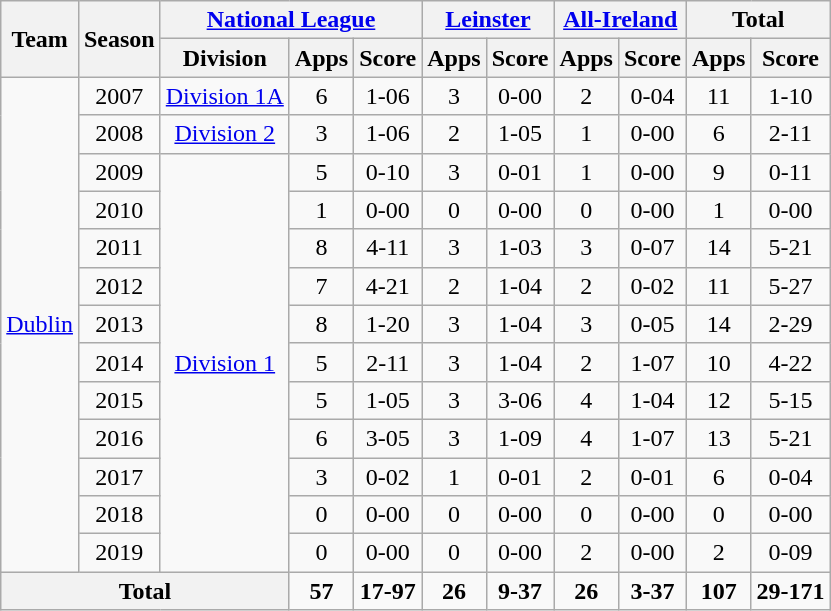<table class="wikitable" style="text-align:center">
<tr>
<th rowspan="2">Team</th>
<th rowspan="2">Season</th>
<th colspan="3"><a href='#'>National League</a></th>
<th colspan="2"><a href='#'>Leinster</a></th>
<th colspan="2"><a href='#'>All-Ireland</a></th>
<th colspan="2">Total</th>
</tr>
<tr>
<th>Division</th>
<th>Apps</th>
<th>Score</th>
<th>Apps</th>
<th>Score</th>
<th>Apps</th>
<th>Score</th>
<th>Apps</th>
<th>Score</th>
</tr>
<tr>
<td rowspan="13"><a href='#'>Dublin</a></td>
<td>2007</td>
<td rowspan="1"><a href='#'>Division 1A</a></td>
<td>6</td>
<td>1-06</td>
<td>3</td>
<td>0-00</td>
<td>2</td>
<td>0-04</td>
<td>11</td>
<td>1-10</td>
</tr>
<tr>
<td>2008</td>
<td rowspan="1"><a href='#'>Division 2</a></td>
<td>3</td>
<td>1-06</td>
<td>2</td>
<td>1-05</td>
<td>1</td>
<td>0-00</td>
<td>6</td>
<td>2-11</td>
</tr>
<tr>
<td>2009</td>
<td rowspan="11"><a href='#'>Division 1</a></td>
<td>5</td>
<td>0-10</td>
<td>3</td>
<td>0-01</td>
<td>1</td>
<td>0-00</td>
<td>9</td>
<td>0-11</td>
</tr>
<tr>
<td>2010</td>
<td>1</td>
<td>0-00</td>
<td>0</td>
<td>0-00</td>
<td>0</td>
<td>0-00</td>
<td>1</td>
<td>0-00</td>
</tr>
<tr>
<td>2011</td>
<td>8</td>
<td>4-11</td>
<td>3</td>
<td>1-03</td>
<td>3</td>
<td>0-07</td>
<td>14</td>
<td>5-21</td>
</tr>
<tr>
<td>2012</td>
<td>7</td>
<td>4-21</td>
<td>2</td>
<td>1-04</td>
<td>2</td>
<td>0-02</td>
<td>11</td>
<td>5-27</td>
</tr>
<tr>
<td>2013</td>
<td>8</td>
<td>1-20</td>
<td>3</td>
<td>1-04</td>
<td>3</td>
<td>0-05</td>
<td>14</td>
<td>2-29</td>
</tr>
<tr>
<td>2014</td>
<td>5</td>
<td>2-11</td>
<td>3</td>
<td>1-04</td>
<td>2</td>
<td>1-07</td>
<td>10</td>
<td>4-22</td>
</tr>
<tr>
<td>2015</td>
<td>5</td>
<td>1-05</td>
<td>3</td>
<td>3-06</td>
<td>4</td>
<td>1-04</td>
<td>12</td>
<td>5-15</td>
</tr>
<tr>
<td>2016</td>
<td>6</td>
<td>3-05</td>
<td>3</td>
<td>1-09</td>
<td>4</td>
<td>1-07</td>
<td>13</td>
<td>5-21</td>
</tr>
<tr>
<td>2017</td>
<td>3</td>
<td>0-02</td>
<td>1</td>
<td>0-01</td>
<td>2</td>
<td>0-01</td>
<td>6</td>
<td>0-04</td>
</tr>
<tr>
<td>2018</td>
<td>0</td>
<td>0-00</td>
<td>0</td>
<td>0-00</td>
<td>0</td>
<td>0-00</td>
<td>0</td>
<td>0-00</td>
</tr>
<tr>
<td>2019</td>
<td>0</td>
<td>0-00</td>
<td>0</td>
<td>0-00</td>
<td>2</td>
<td>0-00</td>
<td>2</td>
<td>0-09</td>
</tr>
<tr>
<th colspan="3">Total</th>
<td><strong>57</strong></td>
<td><strong>17-97</strong></td>
<td><strong>26</strong></td>
<td><strong>9-37</strong></td>
<td><strong>26</strong></td>
<td><strong>3-37</strong></td>
<td><strong>107</strong></td>
<td><strong>29-171</strong></td>
</tr>
</table>
